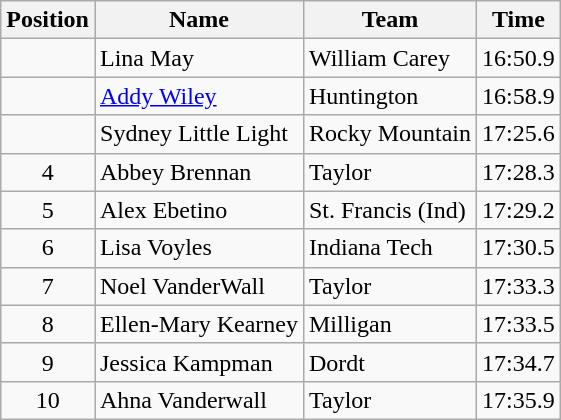<table class="wikitable sortable">
<tr>
<th>Position</th>
<th>Name</th>
<th>Team</th>
<th>Time</th>
</tr>
<tr>
<td align=center></td>
<td>Lina May</td>
<td>William Carey</td>
<td>16:50.9</td>
</tr>
<tr>
<td align=center></td>
<td><a href='#'>Addy Wiley</a></td>
<td>Huntington</td>
<td>16:58.9</td>
</tr>
<tr>
<td align=center></td>
<td>Sydney Little Light</td>
<td>Rocky Mountain</td>
<td>17:25.6</td>
</tr>
<tr>
<td align=center>4</td>
<td>Abbey Brennan</td>
<td>Taylor</td>
<td>17:28.3</td>
</tr>
<tr>
<td align=center>5</td>
<td>Alex Ebetino</td>
<td>St. Francis (Ind)</td>
<td>17:29.2</td>
</tr>
<tr>
<td align=center>6</td>
<td>Lisa Voyles</td>
<td>Indiana Tech</td>
<td>17:30.5</td>
</tr>
<tr>
<td align=center>7</td>
<td>Noel VanderWall</td>
<td>Taylor</td>
<td>17:33.3</td>
</tr>
<tr>
<td align=center>8</td>
<td>Ellen-Mary Kearney</td>
<td>Milligan</td>
<td>17:33.5</td>
</tr>
<tr>
<td align=center>9</td>
<td>Jessica Kampman</td>
<td>Dordt</td>
<td>17:34.7</td>
</tr>
<tr>
<td align=center>10</td>
<td>Ahna Vanderwall</td>
<td>Taylor</td>
<td>17:35.9</td>
</tr>
</table>
